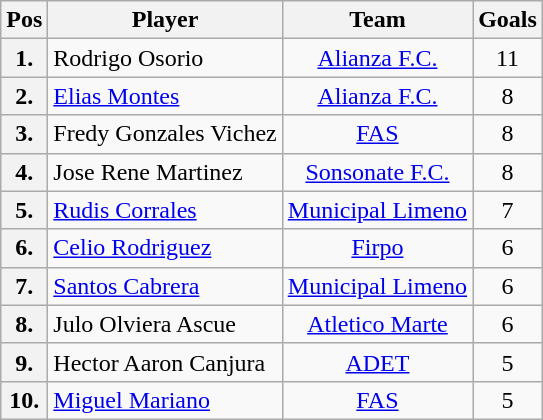<table class="wikitable">
<tr>
<th align="center">Pos</th>
<th align="center">Player</th>
<th align="center">Team</th>
<th align="center">Goals</th>
</tr>
<tr>
<th align="center">1.</th>
<td>  Rodrigo Osorio</td>
<td align="center"><a href='#'>Alianza F.C.</a></td>
<td align="center">11</td>
</tr>
<tr>
<th align="center">2.</th>
<td>  <a href='#'>Elias Montes</a></td>
<td align="center"><a href='#'>Alianza F.C.</a></td>
<td align="center">8</td>
</tr>
<tr>
<th align="center">3.</th>
<td>  Fredy Gonzales Vichez</td>
<td align="center"><a href='#'>FAS</a></td>
<td align="center">8</td>
</tr>
<tr>
<th align="center">4.</th>
<td> Jose Rene Martinez</td>
<td align="center"><a href='#'>Sonsonate F.C.</a></td>
<td align="center">8</td>
</tr>
<tr>
<th align="center">5.</th>
<td>  <a href='#'>Rudis Corrales</a></td>
<td align="center"><a href='#'>Municipal Limeno</a></td>
<td align="center">7</td>
</tr>
<tr>
<th align="center">6.</th>
<td>  <a href='#'>Celio Rodriguez</a></td>
<td align="center"><a href='#'>Firpo</a></td>
<td align="center">6</td>
</tr>
<tr>
<th align="center">7.</th>
<td>  <a href='#'>Santos Cabrera</a></td>
<td align="center"><a href='#'>Municipal Limeno</a></td>
<td align="center">6</td>
</tr>
<tr>
<th align="center">8.</th>
<td>  Julo Olviera Ascue</td>
<td align="center"><a href='#'>Atletico Marte</a></td>
<td align="center">6</td>
</tr>
<tr>
<th align="center">9.</th>
<td> Hector Aaron Canjura</td>
<td align="center"><a href='#'>ADET</a></td>
<td align="center">5</td>
</tr>
<tr>
<th align="center">10.</th>
<td>  <a href='#'>Miguel Mariano</a></td>
<td align="center"><a href='#'>FAS</a></td>
<td align="center">5</td>
</tr>
</table>
